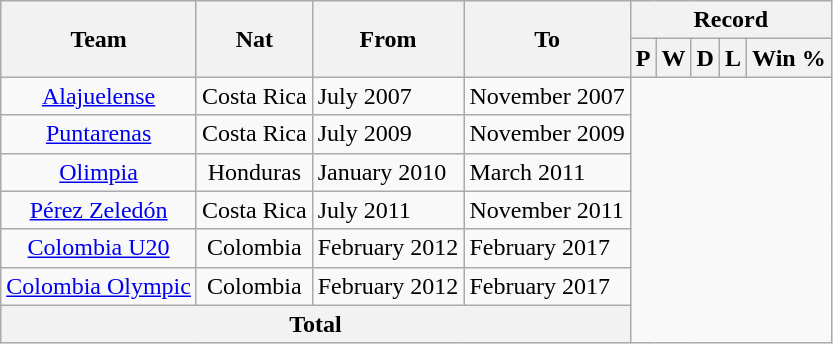<table class="wikitable" style="text-align: center">
<tr>
<th rowspan="2">Team</th>
<th rowspan="2">Nat</th>
<th rowspan="2">From</th>
<th rowspan="2">To</th>
<th colspan="7">Record</th>
</tr>
<tr>
<th>P</th>
<th>W</th>
<th>D</th>
<th>L</th>
<th>Win %</th>
</tr>
<tr>
<td><a href='#'>Alajuelense</a></td>
<td>Costa Rica</td>
<td align=left>July 2007</td>
<td align=left>November 2007<br></td>
</tr>
<tr>
<td><a href='#'>Puntarenas</a></td>
<td>Costa Rica</td>
<td align=left>July 2009</td>
<td align=left>November 2009<br></td>
</tr>
<tr>
<td><a href='#'>Olimpia</a></td>
<td>Honduras</td>
<td align=left>January 2010</td>
<td align=left>March 2011<br></td>
</tr>
<tr>
<td><a href='#'>Pérez Zeledón</a></td>
<td>Costa Rica</td>
<td align=left>July 2011</td>
<td align=left>November 2011<br></td>
</tr>
<tr>
<td><a href='#'>Colombia U20</a></td>
<td>Colombia</td>
<td align=left>February 2012</td>
<td align=left>February 2017<br></td>
</tr>
<tr>
<td><a href='#'>Colombia Olympic</a></td>
<td>Colombia</td>
<td align=left>February 2012</td>
<td align=left>February 2017<br></td>
</tr>
<tr>
<th colspan="4">Total<br></th>
</tr>
</table>
